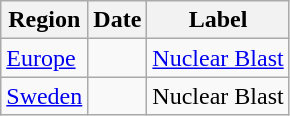<table class="wikitable sortable">
<tr>
<th>Region</th>
<th>Date</th>
<th>Label</th>
</tr>
<tr>
<td><a href='#'>Europe</a></td>
<td></td>
<td><a href='#'>Nuclear Blast</a></td>
</tr>
<tr>
<td><a href='#'>Sweden</a></td>
<td></td>
<td>Nuclear Blast</td>
</tr>
</table>
